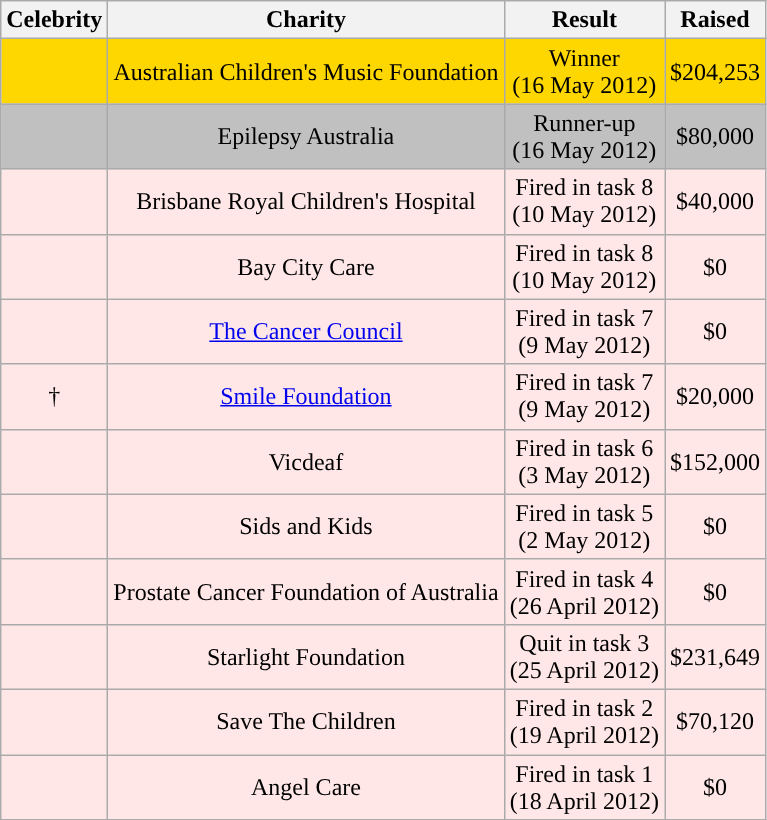<table class="wikitable" style="text-align:center;">
<tr>
<th>Celebrity</th>
<th>Charity</th>
<th>Result</th>
<th>Raised</th>
</tr>
<tr style="background:gold;">
<td></td>
<td>Australian Children's Music Foundation</td>
<td>Winner<br>(16 May 2012)</td>
<td>$204,253</td>
</tr>
<tr style="background:silver;">
<td></td>
<td>Epilepsy Australia</td>
<td>Runner-up<br>(16 May 2012)</td>
<td>$80,000</td>
</tr>
<tr style="background:#ffe7e7;">
<td></td>
<td>Brisbane Royal Children's Hospital</td>
<td>Fired in task 8 <br>(10 May 2012)</td>
<td>$40,000</td>
</tr>
<tr style="background:#ffe7e7;">
<td></td>
<td>Bay City Care</td>
<td>Fired in task 8 <br>(10 May 2012)</td>
<td>$0</td>
</tr>
<tr style="background:#ffe7e7;">
<td></td>
<td><a href='#'>The Cancer Council</a></td>
<td>Fired in task 7 <br>(9 May 2012)</td>
<td>$0</td>
</tr>
<tr style="background:#ffe7e7;">
<td>†</td>
<td><a href='#'>Smile Foundation</a></td>
<td>Fired in task 7 <br>(9 May 2012)</td>
<td>$20,000</td>
</tr>
<tr style="background:#ffe7e7;">
<td></td>
<td>Vicdeaf</td>
<td>Fired in task 6 <br>(3 May 2012)</td>
<td>$152,000</td>
</tr>
<tr style="background:#ffe7e7;">
<td></td>
<td>Sids and Kids</td>
<td>Fired in task 5 <br>(2 May 2012)</td>
<td>$0</td>
</tr>
<tr style="background:#ffe7e7;">
<td></td>
<td>Prostate Cancer Foundation of Australia</td>
<td>Fired in task 4 <br>(26 April 2012)</td>
<td>$0</td>
</tr>
<tr style="background:#ffe7e7;">
<td></td>
<td>Starlight Foundation</td>
<td>Quit in task 3 <br>(25 April 2012)</td>
<td>$231,649</td>
</tr>
<tr style="background:#ffe7e7;">
<td></td>
<td>Save The Children</td>
<td>Fired in task 2<br>(19 April 2012)</td>
<td>$70,120</td>
</tr>
<tr style="background:#ffe7e7;">
<td></td>
<td>Angel Care</td>
<td>Fired in task 1<br>(18 April 2012)</td>
<td>$0</td>
</tr>
</table>
